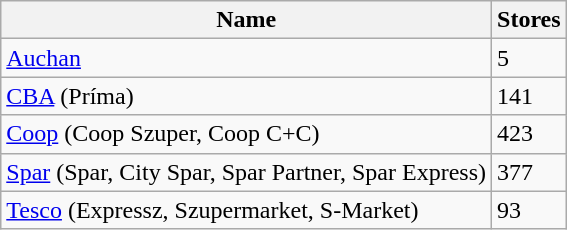<table class="wikitable sortable">
<tr>
<th>Name</th>
<th>Stores</th>
</tr>
<tr>
<td><a href='#'>Auchan</a></td>
<td>5</td>
</tr>
<tr>
<td><a href='#'>CBA</a> (Príma)</td>
<td>141</td>
</tr>
<tr>
<td><a href='#'>Coop</a> (Coop Szuper, Coop C+C)</td>
<td>423</td>
</tr>
<tr>
<td><a href='#'>Spar</a>  (Spar, City Spar, Spar Partner, Spar Express)</td>
<td>377</td>
</tr>
<tr>
<td><a href='#'>Tesco</a> (Expressz, Szupermarket, S-Market)</td>
<td>93</td>
</tr>
</table>
